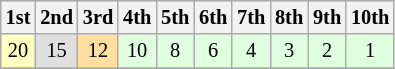<table class="wikitable" style="font-size:85%; text-align:center;">
<tr>
<th>1st</th>
<th>2nd</th>
<th>3rd</th>
<th>4th</th>
<th>5th</th>
<th>6th</th>
<th>7th</th>
<th>8th</th>
<th>9th</th>
<th>10th</th>
</tr>
<tr>
<td style="background:#ffffbf;">20</td>
<td style="background:#dfdfdf;">15</td>
<td style="background:#ffdf9f;">12</td>
<td style="background:#dfffdf;">10</td>
<td style="background:#dfffdf;">8</td>
<td style="background:#dfffdf;">6</td>
<td style="background:#dfffdf;">4</td>
<td style="background:#dfffdf;">3</td>
<td style="background:#dfffdf;">2</td>
<td style="background:#dfffdf;">1</td>
</tr>
<tr>
</tr>
</table>
